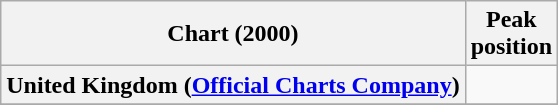<table class="wikitable plainrowheaders unsortable">
<tr>
<th>Chart (2000)</th>
<th>Peak<br>position</th>
</tr>
<tr>
<th scope="row">United Kingdom (<a href='#'>Official Charts Company</a>)</th>
<td></td>
</tr>
<tr>
</tr>
</table>
